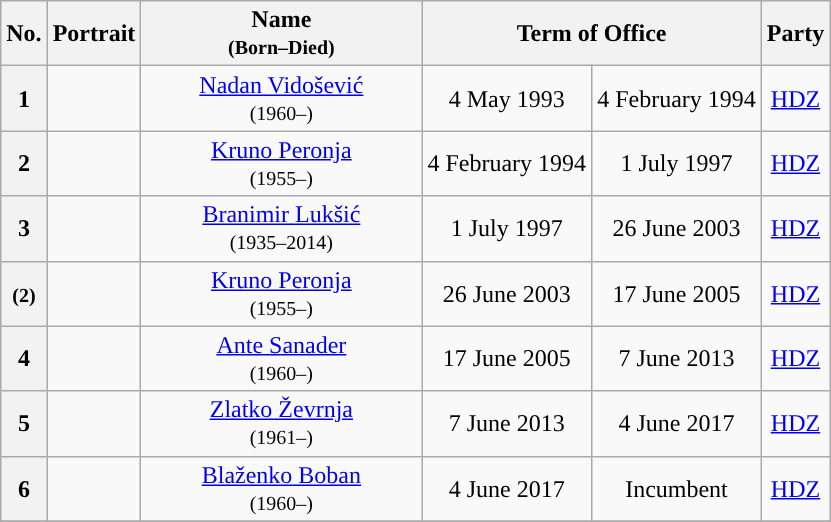<table class="wikitable" style="text-align:center">
<tr ->
<th>No.</th>
<th>Portrait</th>
<th width=180>Name<br><small>(Born–Died)</small></th>
<th colspan=2>Term of Office</th>
<th>Party</th>
</tr>
<tr ->
<th style="background:">1</th>
<td></td>
<td><a href='#'>Nadan Vidošević</a><br><small>(1960–)</small></td>
<td>4 May 1993</td>
<td>4 February 1994</td>
<td><a href='#'>HDZ</a></td>
</tr>
<tr ->
<th style="background:">2</th>
<td></td>
<td><a href='#'>Kruno Peronja</a><br><small>(1955–)</small></td>
<td>4 February 1994</td>
<td>1 July 1997</td>
<td><a href='#'>HDZ</a></td>
</tr>
<tr ->
<th style="background:">3</th>
<td></td>
<td><a href='#'>Branimir Lukšić</a><br><small>(1935–2014)</small></td>
<td>1 July 1997</td>
<td>26 June 2003</td>
<td><a href='#'>HDZ</a></td>
</tr>
<tr ->
<th style="background:"><small>(2)</small></th>
<td></td>
<td><a href='#'>Kruno Peronja</a><br><small>(1955–)</small></td>
<td>26 June 2003</td>
<td>17 June 2005</td>
<td><a href='#'>HDZ</a></td>
</tr>
<tr ->
<th style="background:">4</th>
<td></td>
<td><a href='#'>Ante Sanader</a><br><small>(1960–)</small></td>
<td>17 June 2005</td>
<td>7 June 2013</td>
<td><a href='#'>HDZ</a></td>
</tr>
<tr ->
<th style="background:">5</th>
<td></td>
<td><a href='#'>Zlatko Ževrnja</a><br><small>(1961–)</small></td>
<td>7 June 2013</td>
<td>4 June 2017</td>
<td><a href='#'>HDZ</a></td>
</tr>
<tr ->
<th style="background:">6</th>
<td></td>
<td><a href='#'>Blaženko Boban</a><br><small>(1960–)</small></td>
<td>4 June 2017</td>
<td>Incumbent</td>
<td><a href='#'>HDZ</a></td>
</tr>
<tr ->
</tr>
</table>
